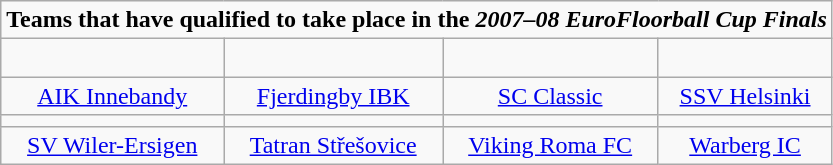<table class="wikitable" style="text-align:center;">
<tr>
<td colspan="4"><strong>Teams that have qualified to take place in the <em>2007–08 EuroFloorball Cup Finals<strong><em></td>
</tr>
<tr>
<td style="border;"></td>
<td style="border;">              </td>
<td style="border;">    </td>
<td style="border;">          </td>
</tr>
<tr>
<td style="border-left; border-right;"> <a href='#'>AIK Innebandy</a></td>
<td style="border-left; border-right;"> <a href='#'>Fjerdingby IBK</a></td>
<td style="border-left; border-right;"> <a href='#'>SC Classic</a></td>
<td style="border-left; border-right;"> <a href='#'>SSV Helsinki</a></td>
</tr>
<tr>
<td style="border;"></td>
<td style="border;"></td>
<td style="border;"></td>
<td style="border;"></td>
</tr>
<tr>
<td style="border-left; border-right;"> <a href='#'>SV Wiler-Ersigen</a></td>
<td style="border-left; border-right;"> <a href='#'>Tatran Střešovice</a></td>
<td style="border-left; border-right;"> <a href='#'>Viking Roma FC</a></td>
<td style="border-left; border-right;"> <a href='#'>Warberg IC</a></td>
</tr>
</table>
